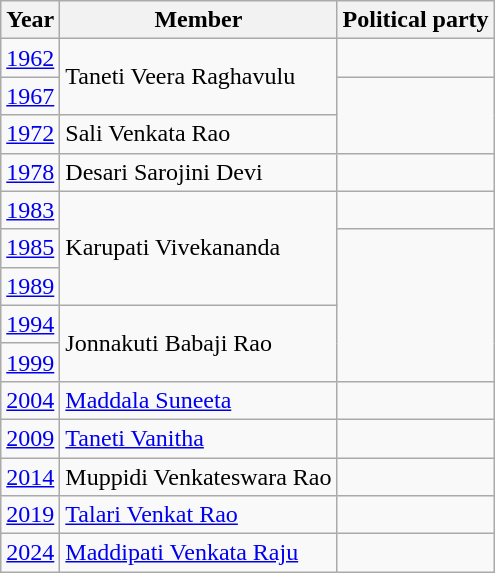<table class="wikitable sortable">
<tr>
<th>Year</th>
<th>Member</th>
<th colspan="2">Political party</th>
</tr>
<tr>
<td><a href='#'>1962</a></td>
<td rowspan=2>Taneti Veera Raghavulu</td>
<td></td>
</tr>
<tr>
<td><a href='#'>1967</a></td>
</tr>
<tr>
<td><a href='#'>1972</a></td>
<td>Sali Venkata Rao</td>
</tr>
<tr>
<td><a href='#'>1978</a></td>
<td>Desari Sarojini Devi</td>
<td></td>
</tr>
<tr>
<td><a href='#'>1983</a></td>
<td rowspan=3>Karupati Vivekananda</td>
<td></td>
</tr>
<tr>
<td><a href='#'>1985</a></td>
</tr>
<tr>
<td><a href='#'>1989</a></td>
</tr>
<tr>
<td><a href='#'>1994</a></td>
<td rowspan=2>Jonnakuti Babaji Rao</td>
</tr>
<tr>
<td><a href='#'>1999</a></td>
</tr>
<tr>
<td><a href='#'>2004</a></td>
<td><a href='#'>Maddala Suneeta</a></td>
<td></td>
</tr>
<tr>
<td><a href='#'>2009</a></td>
<td><a href='#'>Taneti Vanitha</a></td>
<td></td>
</tr>
<tr>
<td><a href='#'>2014</a></td>
<td>Muppidi Venkateswara Rao</td>
</tr>
<tr>
<td><a href='#'>2019</a></td>
<td><a href='#'>Talari Venkat Rao</a></td>
<td></td>
</tr>
<tr>
<td><a href='#'>2024</a></td>
<td><a href='#'>Maddipati Venkata Raju</a></td>
<td></td>
</tr>
</table>
